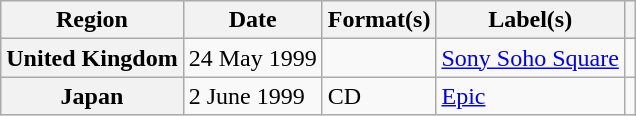<table class="wikitable plainrowheaders">
<tr>
<th scope="col">Region</th>
<th scope="col">Date</th>
<th scope="col">Format(s)</th>
<th scope="col">Label(s)</th>
<th scope="col"></th>
</tr>
<tr>
<th scope="row">United Kingdom</th>
<td>24 May 1999</td>
<td></td>
<td><a href='#'>Sony Soho Square</a></td>
<td></td>
</tr>
<tr>
<th scope="row">Japan</th>
<td>2 June 1999</td>
<td>CD</td>
<td><a href='#'>Epic</a></td>
<td></td>
</tr>
</table>
